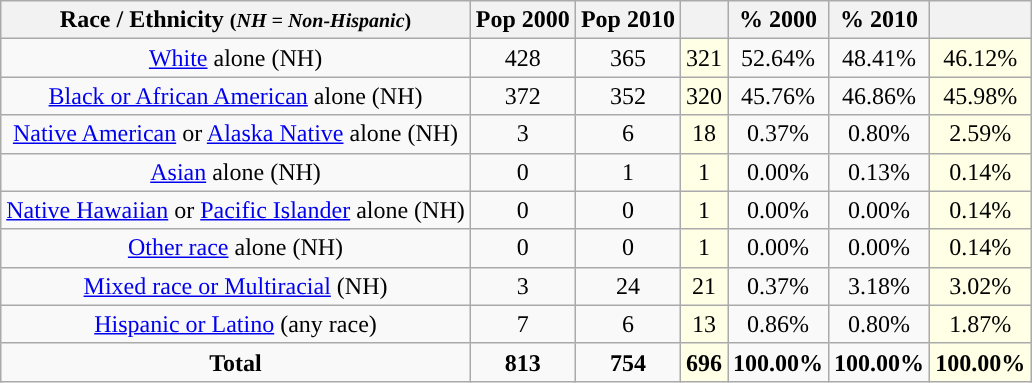<table class="wikitable" style="text-align:center;">
<tr>
<th>Race / Ethnicity <small>(<em>NH = Non-Hispanic</em>)</small></th>
<th>Pop 2000</th>
<th>Pop 2010</th>
<th></th>
<th>% 2000</th>
<th>% 2010</th>
<th></th>
</tr>
<tr>
<td><a href='#'>White</a> alone (NH)</td>
<td>428</td>
<td>365</td>
<td style='background: #ffffe6;'>321</td>
<td>52.64%</td>
<td>48.41%</td>
<td style='background: #ffffe6;'>46.12%</td>
</tr>
<tr>
<td><a href='#'>Black or African American</a> alone (NH)</td>
<td>372</td>
<td>352</td>
<td style='background: #ffffe6;'>320</td>
<td>45.76%</td>
<td>46.86%</td>
<td style='background: #ffffe6;'>45.98%</td>
</tr>
<tr>
<td><a href='#'>Native American</a> or <a href='#'>Alaska Native</a> alone (NH)</td>
<td>3</td>
<td>6</td>
<td style='background: #ffffe6;'>18</td>
<td>0.37%</td>
<td>0.80%</td>
<td style='background: #ffffe6;'>2.59%</td>
</tr>
<tr>
<td><a href='#'>Asian</a> alone (NH)</td>
<td>0</td>
<td>1</td>
<td style='background: #ffffe6;'>1</td>
<td>0.00%</td>
<td>0.13%</td>
<td style='background: #ffffe6;'>0.14%</td>
</tr>
<tr>
<td><a href='#'>Native Hawaiian</a> or <a href='#'>Pacific Islander</a> alone (NH)</td>
<td>0</td>
<td>0</td>
<td style='background: #ffffe6;'>1</td>
<td>0.00%</td>
<td>0.00%</td>
<td style='background: #ffffe6;'>0.14%</td>
</tr>
<tr>
<td><a href='#'>Other race</a> alone (NH)</td>
<td>0</td>
<td>0</td>
<td style='background: #ffffe6;'>1</td>
<td>0.00%</td>
<td>0.00%</td>
<td style='background: #ffffe6;'>0.14%</td>
</tr>
<tr>
<td><a href='#'>Mixed race or Multiracial</a> (NH)</td>
<td>3</td>
<td>24</td>
<td style='background: #ffffe6;'>21</td>
<td>0.37%</td>
<td>3.18%</td>
<td style='background: #ffffe6;'>3.02%</td>
</tr>
<tr>
<td><a href='#'>Hispanic or Latino</a> (any race)</td>
<td>7</td>
<td>6</td>
<td style='background: #ffffe6;'>13</td>
<td>0.86%</td>
<td>0.80%</td>
<td style='background: #ffffe6;'>1.87%</td>
</tr>
<tr>
<td><strong>Total</strong></td>
<td><strong>813</strong></td>
<td><strong>754</strong></td>
<td style='background: #ffffe6;'><strong>696</strong></td>
<td><strong>100.00%</strong></td>
<td><strong>100.00%</strong></td>
<td style='background: #ffffe6;'><strong>100.00%</strong></td>
</tr>
</table>
